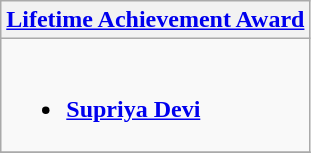<table class="wikitable">
<tr>
<th colspan=2; style="text-align: left;"><a href='#'>Lifetime Achievement Award</a></th>
</tr>
<tr>
<td><br><ul><li><strong><a href='#'>Supriya Devi</a></strong></li></ul></td>
</tr>
<tr>
</tr>
</table>
